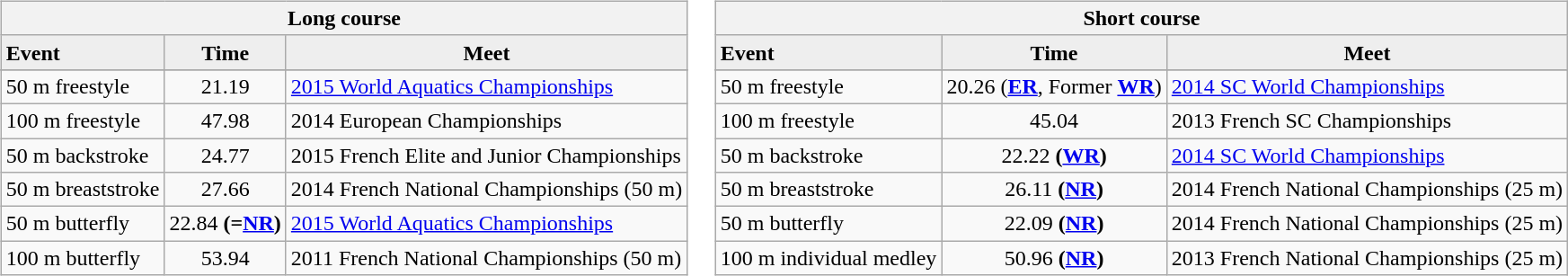<table>
<tr>
<td><br><table class="wikitable">
<tr>
<th colspan="5">Long course</th>
</tr>
<tr bgcolor="#eeeeee">
<td><strong>Event</strong></td>
<td align="center"><strong>Time</strong></td>
<td align="center"><strong>Meet</strong></td>
</tr>
<tr bgcolor="#eeeeee">
</tr>
<tr>
<td>50 m freestyle</td>
<td align="center">21.19</td>
<td><a href='#'>2015 World Aquatics Championships</a></td>
</tr>
<tr>
<td>100 m freestyle</td>
<td align="center">47.98</td>
<td>2014 European Championships</td>
</tr>
<tr>
<td>50 m backstroke</td>
<td align="center">24.77</td>
<td>2015 French Elite and Junior Championships</td>
</tr>
<tr>
<td>50 m breaststroke</td>
<td align="center">27.66</td>
<td>2014 French National Championships (50 m)</td>
</tr>
<tr>
<td>50 m butterfly</td>
<td align="center">22.84 <strong>(=<a href='#'>NR</a>)</strong></td>
<td><a href='#'>2015 World Aquatics Championships</a></td>
</tr>
<tr>
<td>100 m butterfly</td>
<td align="center">53.94</td>
<td>2011 French National Championships (50 m)</td>
</tr>
</table>
</td>
<td><br><table class="wikitable">
<tr>
<th colspan="5">Short course</th>
</tr>
<tr bgcolor="#eeeeee">
<td><strong>Event</strong></td>
<td align="center"><strong>Time</strong></td>
<td align="center"><strong>Meet</strong></td>
</tr>
<tr bgcolor="#eeeeee">
</tr>
<tr>
<td>50 m freestyle</td>
<td align="center">20.26 (<strong><a href='#'>ER</a></strong>, Former <strong><a href='#'>WR</a></strong>)</td>
<td><a href='#'>2014 SC World Championships</a></td>
</tr>
<tr>
<td>100 m freestyle</td>
<td align="center">45.04</td>
<td>2013 French SC Championships</td>
</tr>
<tr>
<td>50 m backstroke</td>
<td align="center">22.22 <strong>(<a href='#'>WR</a>)</strong></td>
<td><a href='#'>2014 SC World Championships</a></td>
</tr>
<tr>
<td>50 m breaststroke</td>
<td align="center">26.11 <strong>(<a href='#'>NR</a>)</strong></td>
<td>2014 French National Championships (25 m)</td>
</tr>
<tr>
<td>50 m butterfly</td>
<td align="center">22.09 <strong>(<a href='#'>NR</a>)</strong></td>
<td>2014 French National Championships (25 m)</td>
</tr>
<tr>
<td>100 m individual medley</td>
<td align="center">50.96 <strong>(<a href='#'>NR</a>)</strong></td>
<td>2013 French National Championships (25 m)</td>
</tr>
</table>
</td>
</tr>
</table>
